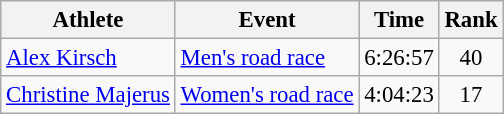<table class=wikitable style=font-size:95%;text-align:center>
<tr>
<th>Athlete</th>
<th>Event</th>
<th>Time</th>
<th>Rank</th>
</tr>
<tr align=center>
<td align=left><a href='#'>Alex Kirsch</a></td>
<td align=left><a href='#'>Men's road race</a></td>
<td>6:26:57</td>
<td>40</td>
</tr>
<tr align=center>
<td align=left><a href='#'>Christine Majerus</a></td>
<td align=center><a href='#'>Women's road race</a></td>
<td>4:04:23</td>
<td>17</td>
</tr>
</table>
